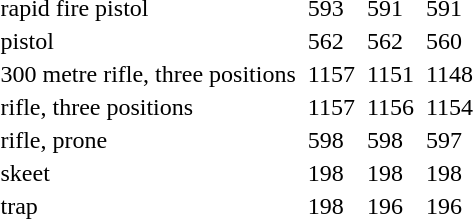<table>
<tr>
<td>rapid fire pistol<br></td>
<td></td>
<td>593</td>
<td></td>
<td>591</td>
<td></td>
<td>591</td>
</tr>
<tr>
<td>pistol<br></td>
<td></td>
<td>562</td>
<td></td>
<td>562</td>
<td></td>
<td>560</td>
</tr>
<tr>
<td>300 metre rifle, three positions<br></td>
<td></td>
<td>1157</td>
<td></td>
<td>1151</td>
<td></td>
<td>1148</td>
</tr>
<tr>
<td>rifle, three positions<br></td>
<td></td>
<td>1157</td>
<td></td>
<td>1156</td>
<td></td>
<td>1154</td>
</tr>
<tr>
<td>rifle, prone <br></td>
<td></td>
<td>598</td>
<td></td>
<td>598</td>
<td></td>
<td>597</td>
</tr>
<tr>
<td>skeet <br></td>
<td></td>
<td>198</td>
<td></td>
<td>198</td>
<td></td>
<td>198</td>
</tr>
<tr>
<td>trap <br></td>
<td></td>
<td>198</td>
<td></td>
<td>196</td>
<td></td>
<td>196</td>
</tr>
</table>
